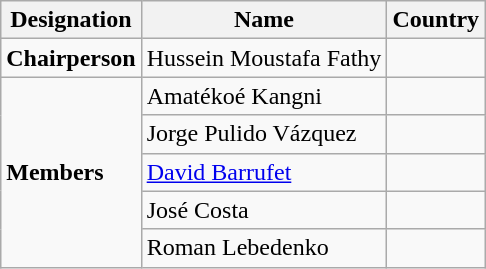<table class="wikitable">
<tr>
<th>Designation</th>
<th>Name</th>
<th>Country</th>
</tr>
<tr>
<td><strong>Chairperson</strong></td>
<td>Hussein Moustafa Fathy</td>
<td></td>
</tr>
<tr>
<td rowspan=5><strong>Members</strong></td>
<td>Amatékoé Kangni</td>
<td></td>
</tr>
<tr>
<td>Jorge Pulido Vázquez</td>
<td></td>
</tr>
<tr>
<td><a href='#'>David Barrufet</a></td>
<td></td>
</tr>
<tr>
<td>José Costa</td>
<td></td>
</tr>
<tr>
<td>Roman Lebedenko</td>
<td></td>
</tr>
</table>
